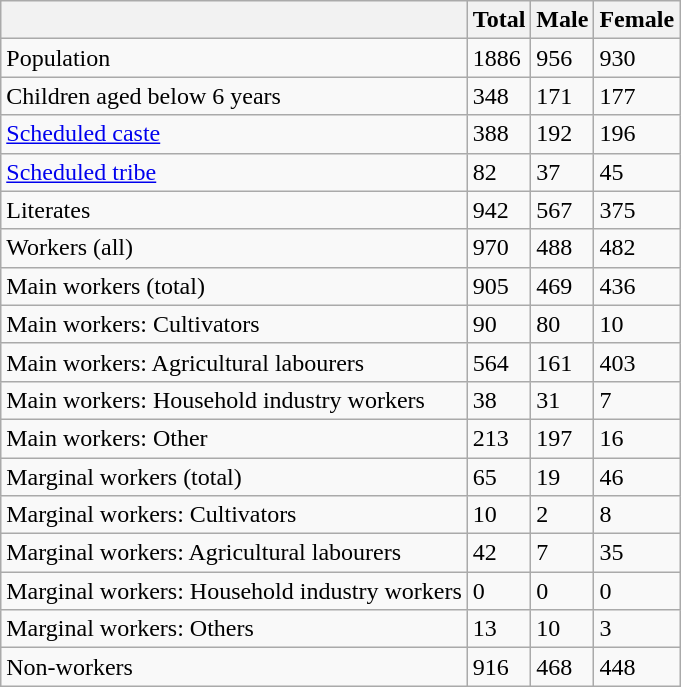<table class="wikitable sortable">
<tr>
<th></th>
<th>Total</th>
<th>Male</th>
<th>Female</th>
</tr>
<tr>
<td>Population</td>
<td>1886</td>
<td>956</td>
<td>930</td>
</tr>
<tr>
<td>Children aged below 6 years</td>
<td>348</td>
<td>171</td>
<td>177</td>
</tr>
<tr>
<td><a href='#'>Scheduled caste</a></td>
<td>388</td>
<td>192</td>
<td>196</td>
</tr>
<tr>
<td><a href='#'>Scheduled tribe</a></td>
<td>82</td>
<td>37</td>
<td>45</td>
</tr>
<tr>
<td>Literates</td>
<td>942</td>
<td>567</td>
<td>375</td>
</tr>
<tr>
<td>Workers (all)</td>
<td>970</td>
<td>488</td>
<td>482</td>
</tr>
<tr>
<td>Main workers (total)</td>
<td>905</td>
<td>469</td>
<td>436</td>
</tr>
<tr>
<td>Main workers: Cultivators</td>
<td>90</td>
<td>80</td>
<td>10</td>
</tr>
<tr>
<td>Main workers: Agricultural labourers</td>
<td>564</td>
<td>161</td>
<td>403</td>
</tr>
<tr>
<td>Main workers: Household industry workers</td>
<td>38</td>
<td>31</td>
<td>7</td>
</tr>
<tr>
<td>Main workers: Other</td>
<td>213</td>
<td>197</td>
<td>16</td>
</tr>
<tr>
<td>Marginal workers (total)</td>
<td>65</td>
<td>19</td>
<td>46</td>
</tr>
<tr>
<td>Marginal workers: Cultivators</td>
<td>10</td>
<td>2</td>
<td>8</td>
</tr>
<tr>
<td>Marginal workers: Agricultural labourers</td>
<td>42</td>
<td>7</td>
<td>35</td>
</tr>
<tr>
<td>Marginal workers: Household industry workers</td>
<td>0</td>
<td>0</td>
<td>0</td>
</tr>
<tr>
<td>Marginal workers: Others</td>
<td>13</td>
<td>10</td>
<td>3</td>
</tr>
<tr>
<td>Non-workers</td>
<td>916</td>
<td>468</td>
<td>448</td>
</tr>
</table>
